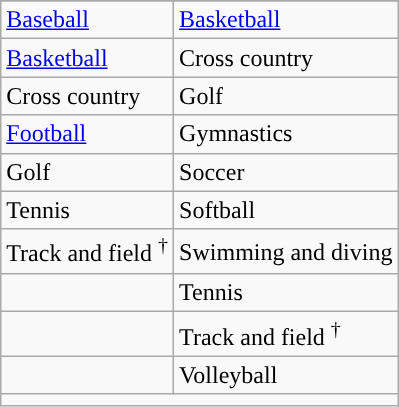<table class="wikitable" style=" ">
<tr>
</tr>
<tr>
<td><a href='#'>Baseball</a></td>
<td><a href='#'>Basketball</a></td>
</tr>
<tr>
<td><a href='#'>Basketball</a></td>
<td>Cross country</td>
</tr>
<tr>
<td>Cross country</td>
<td>Golf</td>
</tr>
<tr>
<td><a href='#'>Football</a></td>
<td>Gymnastics</td>
</tr>
<tr>
<td>Golf</td>
<td>Soccer</td>
</tr>
<tr>
<td>Tennis</td>
<td>Softball</td>
</tr>
<tr>
<td>Track and field <sup>†</sup></td>
<td>Swimming and diving</td>
</tr>
<tr>
<td></td>
<td>Tennis</td>
</tr>
<tr>
<td></td>
<td>Track and field <sup>†</sup></td>
</tr>
<tr>
<td></td>
<td>Volleyball</td>
</tr>
<tr>
<td colspan="2"></td>
</tr>
</table>
